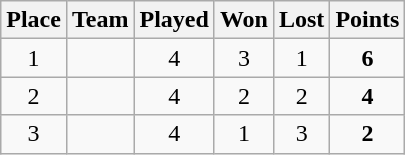<table class="wikitable">
<tr>
<th>Place</th>
<th>Team</th>
<th>Played</th>
<th>Won</th>
<th>Lost</th>
<th>Points</th>
</tr>
<tr align="center">
<td>1</td>
<td align="left"></td>
<td>4</td>
<td>3</td>
<td>1</td>
<td><strong>6</strong></td>
</tr>
<tr align="center">
<td>2</td>
<td align="left"></td>
<td>4</td>
<td>2</td>
<td>2</td>
<td><strong>4</strong></td>
</tr>
<tr align="center">
<td>3</td>
<td align="left"></td>
<td>4</td>
<td>1</td>
<td>3</td>
<td><strong>2</strong></td>
</tr>
</table>
